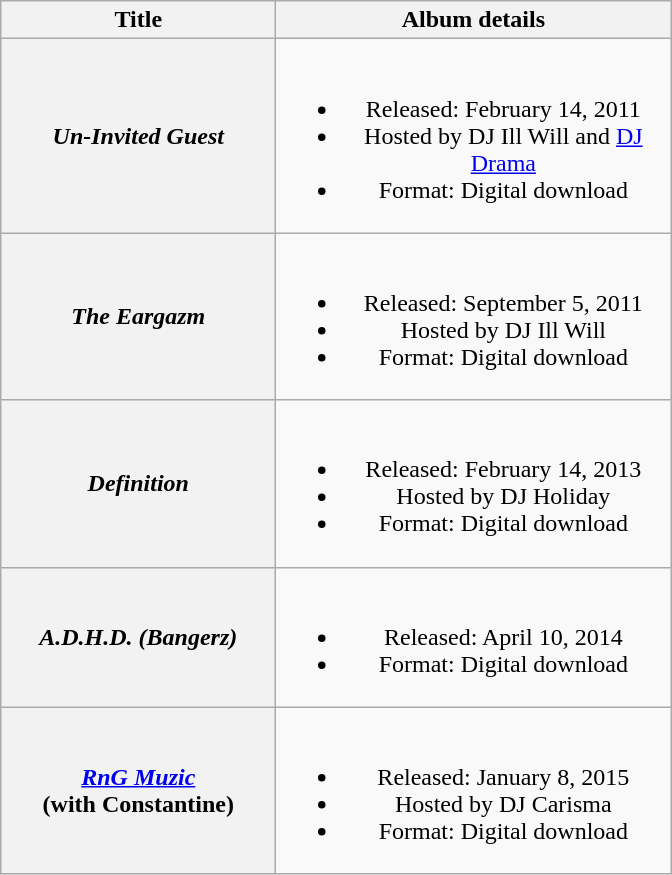<table class="wikitable plainrowheaders" style="text-align:center;">
<tr>
<th scope="col" style="width:11em;">Title</th>
<th scope="col" style="width:16em;">Album details</th>
</tr>
<tr>
<th scope="row"><em>Un-Invited Guest</em></th>
<td><br><ul><li>Released: February 14, 2011</li><li>Hosted by DJ Ill Will and <a href='#'>DJ Drama</a></li><li>Format: Digital download</li></ul></td>
</tr>
<tr>
<th scope="row"><em>The Eargazm</em></th>
<td><br><ul><li>Released: September 5, 2011</li><li>Hosted by DJ Ill Will</li><li>Format: Digital download</li></ul></td>
</tr>
<tr>
<th scope="row"><em>Definition</em></th>
<td><br><ul><li>Released: February 14, 2013</li><li>Hosted by DJ Holiday</li><li>Format: Digital download</li></ul></td>
</tr>
<tr>
<th scope="row"><em>A.D.H.D. (Bangerz)</em></th>
<td><br><ul><li>Released: April 10, 2014</li><li>Format: Digital download</li></ul></td>
</tr>
<tr>
<th scope="row"><em><a href='#'>RnG Muzic</a></em> <br><span>(with Constantine)</span></th>
<td><br><ul><li>Released: January 8, 2015</li><li>Hosted by DJ Carisma</li><li>Format: Digital download</li></ul></td>
</tr>
</table>
